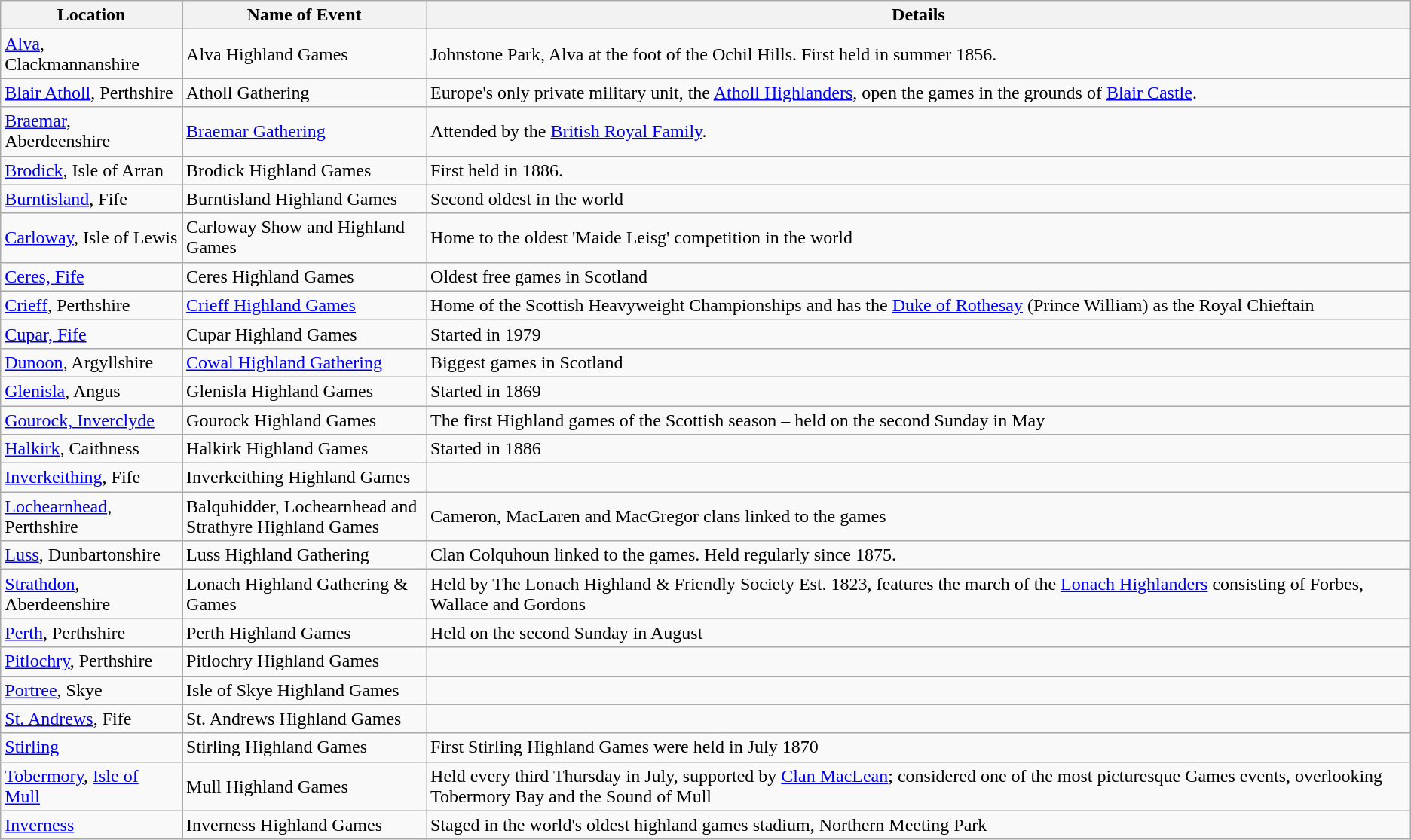<table class="wikitable">
<tr>
<th>Location</th>
<th>Name of Event</th>
<th>Details</th>
</tr>
<tr>
<td><a href='#'>Alva</a>, Clackmannanshire</td>
<td>Alva Highland Games</td>
<td>Johnstone Park, Alva at the foot of the Ochil Hills. First held in summer 1856.</td>
</tr>
<tr>
<td><a href='#'>Blair Atholl</a>, Perthshire</td>
<td>Atholl Gathering</td>
<td>Europe's only private military unit, the <a href='#'>Atholl Highlanders</a>, open the games in the grounds of <a href='#'>Blair Castle</a>.</td>
</tr>
<tr>
<td><a href='#'>Braemar</a>, Aberdeenshire</td>
<td><a href='#'>Braemar Gathering</a></td>
<td>Attended by the <a href='#'>British Royal Family</a>.</td>
</tr>
<tr>
<td><a href='#'>Brodick</a>, Isle of Arran</td>
<td>Brodick Highland Games</td>
<td>First held in 1886.</td>
</tr>
<tr>
<td><a href='#'>Burntisland</a>, Fife</td>
<td>Burntisland Highland Games</td>
<td>Second oldest in the world</td>
</tr>
<tr>
<td><a href='#'>Carloway</a>, Isle of Lewis</td>
<td>Carloway Show and Highland Games</td>
<td>Home to the oldest 'Maide Leisg' competition in the world</td>
</tr>
<tr>
<td><a href='#'>Ceres, Fife</a></td>
<td>Ceres Highland Games</td>
<td>Oldest free games in Scotland</td>
</tr>
<tr>
<td><a href='#'>Crieff</a>, Perthshire</td>
<td><a href='#'>Crieff Highland Games</a></td>
<td>Home of the Scottish Heavyweight Championships and has the <a href='#'>Duke of Rothesay</a> (Prince William) as the Royal Chieftain</td>
</tr>
<tr>
<td><a href='#'>Cupar, Fife</a></td>
<td>Cupar Highland Games</td>
<td>Started in 1979</td>
</tr>
<tr>
<td><a href='#'>Dunoon</a>, Argyllshire</td>
<td><a href='#'>Cowal Highland Gathering</a></td>
<td>Biggest games in Scotland</td>
</tr>
<tr>
<td><a href='#'>Glenisla</a>, Angus</td>
<td>Glenisla Highland Games</td>
<td>Started in 1869</td>
</tr>
<tr>
<td><a href='#'>Gourock, Inverclyde</a></td>
<td>Gourock Highland Games</td>
<td>The first Highland games of the Scottish season – held on the second Sunday in May</td>
</tr>
<tr>
<td><a href='#'>Halkirk</a>, Caithness</td>
<td>Halkirk Highland Games</td>
<td>Started in 1886</td>
</tr>
<tr>
<td><a href='#'>Inverkeithing</a>, Fife</td>
<td>Inverkeithing Highland Games</td>
<td></td>
</tr>
<tr>
<td><a href='#'>Lochearnhead</a>, Perthshire</td>
<td>Balquhidder, Lochearnhead and<br>Strathyre Highland Games</td>
<td>Cameron, MacLaren and MacGregor clans linked to the games</td>
</tr>
<tr>
<td><a href='#'>Luss</a>, Dunbartonshire</td>
<td>Luss Highland Gathering</td>
<td>Clan Colquhoun linked to the games. Held regularly since 1875.</td>
</tr>
<tr>
<td><a href='#'>Strathdon</a>, Aberdeenshire</td>
<td>Lonach Highland Gathering & Games</td>
<td>Held by The Lonach Highland & Friendly Society Est. 1823, features the march of the <a href='#'>Lonach Highlanders</a> consisting of Forbes, Wallace and Gordons</td>
</tr>
<tr>
<td><a href='#'>Perth</a>, Perthshire</td>
<td>Perth Highland Games</td>
<td>Held on the second Sunday in August</td>
</tr>
<tr>
<td><a href='#'>Pitlochry</a>, Perthshire</td>
<td>Pitlochry Highland Games</td>
<td></td>
</tr>
<tr>
<td><a href='#'>Portree</a>, Skye</td>
<td>Isle of Skye Highland Games</td>
<td></td>
</tr>
<tr>
<td><a href='#'>St. Andrews</a>, Fife</td>
<td>St. Andrews Highland Games</td>
<td></td>
</tr>
<tr>
<td><a href='#'>Stirling</a></td>
<td>Stirling Highland Games</td>
<td>First Stirling Highland Games were held in July 1870</td>
</tr>
<tr>
<td><a href='#'>Tobermory</a>, <a href='#'>Isle of Mull</a></td>
<td>Mull Highland Games</td>
<td>Held every third Thursday in July, supported by <a href='#'>Clan MacLean</a>; considered one of the most picturesque Games events, overlooking Tobermory Bay and the Sound of Mull</td>
</tr>
<tr>
<td><a href='#'>Inverness</a></td>
<td>Inverness Highland Games</td>
<td>Staged in the world's oldest highland games stadium, Northern Meeting Park</td>
</tr>
</table>
